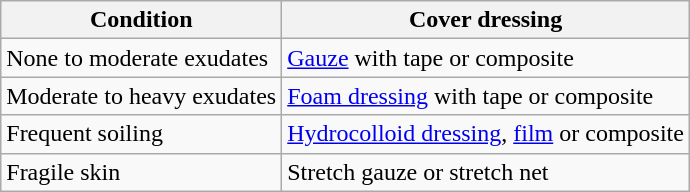<table Class="wikitable">
<tr>
<th>Condition</th>
<th>Cover dressing</th>
</tr>
<tr>
<td>None to moderate exudates</td>
<td><a href='#'>Gauze</a> with tape or composite</td>
</tr>
<tr>
<td>Moderate to heavy exudates</td>
<td><a href='#'>Foam dressing</a> with tape or composite</td>
</tr>
<tr>
<td>Frequent soiling</td>
<td><a href='#'>Hydrocolloid dressing</a>, <a href='#'>film</a> or composite</td>
</tr>
<tr>
<td>Fragile skin</td>
<td>Stretch gauze or stretch net</td>
</tr>
</table>
